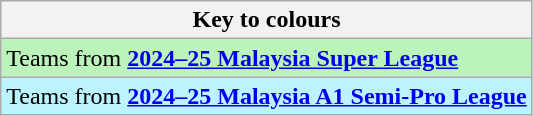<table class="wikitable">
<tr>
<th>Key to colours</th>
</tr>
<tr bgcolor=#BBF3BB>
<td>Teams from <strong><a href='#'>2024–25 Malaysia Super League</a></strong></td>
</tr>
<tr bgcolor=#BBF3FF>
<td>Teams from <strong><a href='#'>2024–25 Malaysia A1 Semi-Pro League</a></strong></td>
</tr>
</table>
